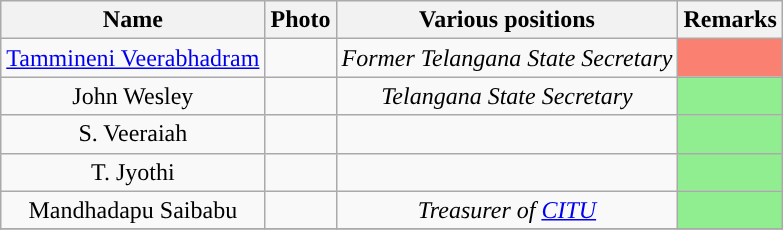<table class="wikitable sortable" style="text-align:center">
<tr>
<th Style="background-color:">Name</th>
<th Style="background-color:">Photo</th>
<th Style="background-color:">Various positions</th>
<th Style="background-color:">Remarks</th>
</tr>
<tr>
<td><a href='#'>Tammineni Veerabhadram</a></td>
<td></td>
<td><em>Former Telangana State Secretary</em></td>
<td bgcolor = Salmon></td>
</tr>
<tr>
<td>John Wesley</td>
<td></td>
<td><em>Telangana State Secretary</em></td>
<td bgcolor = LightGreen></td>
</tr>
<tr>
<td>S. Veeraiah</td>
<td></td>
<td></td>
<td bgcolor = LightGreen></td>
</tr>
<tr>
<td>T. Jyothi</td>
<td></td>
<td></td>
<td bgcolor = LightGreen></td>
</tr>
<tr>
<td>Mandhadapu Saibabu</td>
<td></td>
<td><em>Treasurer of <a href='#'>CITU</a></em></td>
<td bgcolor = LightGreen></td>
</tr>
<tr>
</tr>
</table>
